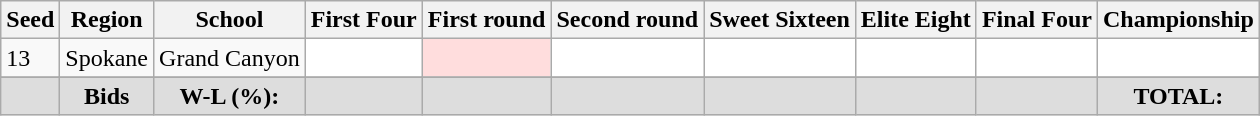<table class="sortable wikitable" style="white-space:nowrap; font-size:100%;">
<tr>
<th>Seed</th>
<th>Region</th>
<th>School</th>
<th>First Four</th>
<th>First round</th>
<th>Second round</th>
<th>Sweet Sixteen</th>
<th>Elite Eight</th>
<th>Final Four</th>
<th>Championship</th>
</tr>
<tr>
<td>13</td>
<td>Spokane</td>
<td>Grand Canyon</td>
<td style="background:#fff;"></td>
<td style="background:#ffdddd;"></td>
<td style="background:#fff;"></td>
<td style="background:#fff;"></td>
<td style="background:#fff;"></td>
<td style="background:#fff;"></td>
<td style="background:#fff;"></td>
</tr>
<tr>
</tr>
<tr class="sortbottom" style="text-align:center; background:#ddd;">
<td></td>
<td><strong>Bids</strong></td>
<td><strong>W-L (%):</strong></td>
<td></td>
<td></td>
<td></td>
<td></td>
<td></td>
<td></td>
<td><strong>TOTAL:</strong> </td>
</tr>
</table>
